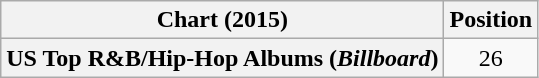<table class="wikitable plainrowheaders" style="text-align:center">
<tr>
<th scope="col">Chart (2015)</th>
<th scope="col">Position</th>
</tr>
<tr>
<th scope="row">US Top R&B/Hip-Hop Albums (<em>Billboard</em>)</th>
<td>26</td>
</tr>
</table>
